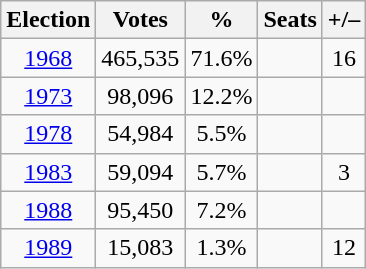<table class=wikitable style=text-align:center>
<tr>
<th>Election</th>
<th>Votes</th>
<th>%</th>
<th>Seats</th>
<th>+/–</th>
</tr>
<tr>
<td><a href='#'>1968</a></td>
<td>465,535</td>
<td>71.6%</td>
<td></td>
<td> 16</td>
</tr>
<tr>
<td><a href='#'>1973</a></td>
<td>98,096</td>
<td>12.2%</td>
<td></td>
<td></td>
</tr>
<tr>
<td><a href='#'>1978</a></td>
<td>54,984</td>
<td>5.5%</td>
<td></td>
<td></td>
</tr>
<tr>
<td><a href='#'>1983</a></td>
<td>59,094</td>
<td>5.7%</td>
<td></td>
<td> 3</td>
</tr>
<tr>
<td><a href='#'>1988</a></td>
<td>95,450</td>
<td>7.2%</td>
<td></td>
<td></td>
</tr>
<tr>
<td><a href='#'>1989</a></td>
<td>15,083</td>
<td>1.3%</td>
<td></td>
<td> 12</td>
</tr>
</table>
